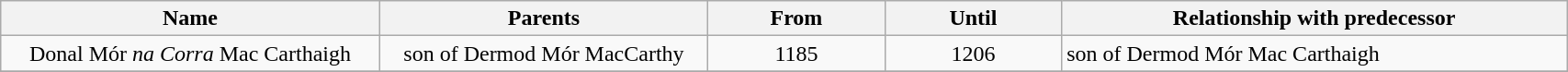<table width=90% class="wikitable">
<tr>
<th width=15%>Name</th>
<th width=13%>Parents</th>
<th width=7%>From</th>
<th width=7%>Until</th>
<th width=20%>Relationship with predecessor</th>
</tr>
<tr>
<td align="center">Donal Mór <em>na Corra</em> Mac Carthaigh</td>
<td align="center">son of Dermod Mór MacCarthy</td>
<td align="center">1185</td>
<td align="center">1206</td>
<td>son of Dermod Mór Mac Carthaigh</td>
</tr>
<tr>
</tr>
</table>
